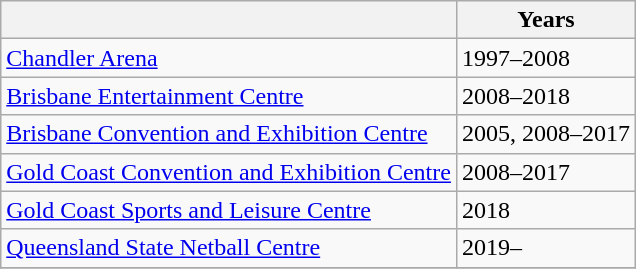<table class="wikitable collapsible">
<tr>
<th></th>
<th>Years</th>
</tr>
<tr>
<td><a href='#'>Chandler Arena</a></td>
<td>1997–2008</td>
</tr>
<tr>
<td><a href='#'>Brisbane Entertainment Centre</a></td>
<td>2008–2018</td>
</tr>
<tr>
<td><a href='#'>Brisbane Convention and Exhibition Centre</a></td>
<td>2005, 2008–2017</td>
</tr>
<tr>
<td><a href='#'>Gold Coast Convention and Exhibition Centre</a></td>
<td>2008–2017</td>
</tr>
<tr>
<td><a href='#'>Gold Coast Sports and Leisure Centre</a></td>
<td>2018</td>
</tr>
<tr>
<td><a href='#'>Queensland State Netball Centre</a></td>
<td>2019–</td>
</tr>
<tr>
</tr>
</table>
